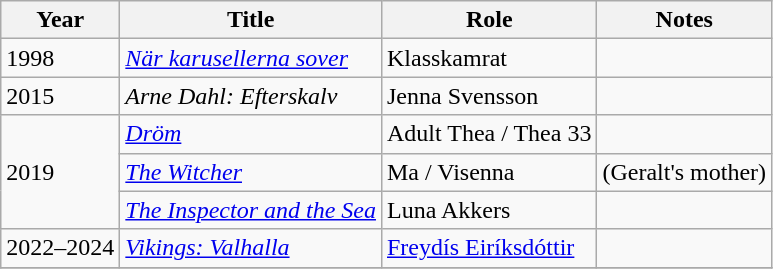<table class="wikitable sortable">
<tr>
<th>Year</th>
<th>Title</th>
<th>Role</th>
<th class="unsortable">Notes</th>
</tr>
<tr>
<td>1998</td>
<td><em><a href='#'>När karusellerna sover</a></em></td>
<td>Klasskamrat</td>
<td></td>
</tr>
<tr>
<td>2015</td>
<td><em>Arne Dahl: Efterskalv</em></td>
<td>Jenna Svensson</td>
<td></td>
</tr>
<tr>
<td rowspan=3>2019</td>
<td><em><a href='#'>Dröm</a></em></td>
<td>Adult Thea / Thea 33</td>
<td></td>
</tr>
<tr>
<td><em><a href='#'>The Witcher</a></em></td>
<td>Ma / Visenna</td>
<td>(Geralt's mother)</td>
</tr>
<tr>
<td><em><a href='#'>The Inspector and the Sea</a></em></td>
<td>Luna Akkers</td>
<td></td>
</tr>
<tr>
<td>2022–2024</td>
<td><em><a href='#'>Vikings: Valhalla</a></em></td>
<td><a href='#'>Freydís Eiríksdóttir</a></td>
<td></td>
</tr>
<tr>
</tr>
</table>
